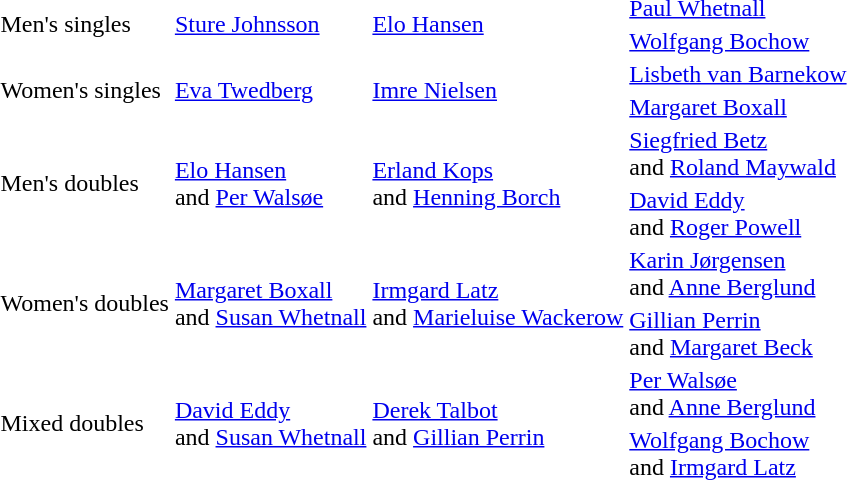<table>
<tr>
<td rowspan=2>Men's singles</td>
<td rowspan=2> <a href='#'>Sture Johnsson</a></td>
<td rowspan=2> <a href='#'>Elo Hansen</a></td>
<td> <a href='#'>Paul Whetnall</a></td>
</tr>
<tr>
<td> <a href='#'>Wolfgang Bochow</a></td>
</tr>
<tr>
<td rowspan=2>Women's singles</td>
<td rowspan=2> <a href='#'>Eva Twedberg</a></td>
<td rowspan=2> <a href='#'>Imre Nielsen</a></td>
<td> <a href='#'>Lisbeth van Barnekow</a></td>
</tr>
<tr>
<td> <a href='#'>Margaret Boxall</a></td>
</tr>
<tr>
<td rowspan=2>Men's doubles</td>
<td rowspan=2> <a href='#'>Elo Hansen</a><br>and <a href='#'>Per Walsøe</a></td>
<td rowspan=2> <a href='#'>Erland Kops</a><br>and <a href='#'>Henning Borch</a></td>
<td> <a href='#'>Siegfried Betz</a><br>and <a href='#'>Roland Maywald</a></td>
</tr>
<tr>
<td> <a href='#'>David Eddy</a><br>and <a href='#'>Roger Powell</a></td>
</tr>
<tr>
<td rowspan=2>Women's doubles</td>
<td rowspan=2> <a href='#'>Margaret Boxall</a><br>and <a href='#'>Susan Whetnall</a></td>
<td rowspan=2> <a href='#'>Irmgard Latz</a><br>and <a href='#'>Marieluise Wackerow</a></td>
<td> <a href='#'>Karin Jørgensen</a><br>and <a href='#'>Anne Berglund</a></td>
</tr>
<tr>
<td> <a href='#'>Gillian Perrin</a><br>and <a href='#'>Margaret Beck</a></td>
</tr>
<tr>
<td rowspan=2>Mixed doubles</td>
<td rowspan=2> <a href='#'>David Eddy</a><br>and <a href='#'>Susan Whetnall</a></td>
<td rowspan=2> <a href='#'>Derek Talbot</a><br>and <a href='#'>Gillian Perrin</a></td>
<td> <a href='#'>Per Walsøe</a><br>and <a href='#'>Anne Berglund</a></td>
</tr>
<tr>
<td> <a href='#'>Wolfgang Bochow</a><br>and <a href='#'>Irmgard Latz</a></td>
</tr>
</table>
